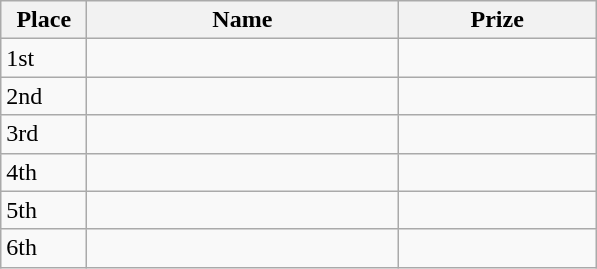<table class="wikitable">
<tr>
<th style="width:50px;">Place</th>
<th style="width:200px;">Name</th>
<th style="width:125px;">Prize</th>
</tr>
<tr>
<td>1st</td>
<td></td>
<td></td>
</tr>
<tr>
<td>2nd</td>
<td></td>
<td></td>
</tr>
<tr>
<td>3rd</td>
<td></td>
<td></td>
</tr>
<tr>
<td>4th</td>
<td></td>
<td></td>
</tr>
<tr>
<td>5th</td>
<td></td>
<td></td>
</tr>
<tr>
<td>6th</td>
<td></td>
<td></td>
</tr>
</table>
